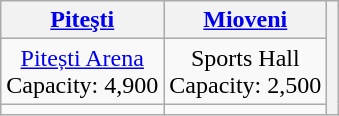<table class="wikitable" style="text-align:center;">
<tr>
<th><a href='#'>Piteşti</a></th>
<th><a href='#'>Mioveni</a></th>
<th rowspan=3></th>
</tr>
<tr>
<td><a href='#'>Pitești Arena</a><br>Capacity: 4,900</td>
<td>Sports Hall<br>Capacity: 2,500</td>
</tr>
<tr>
<td></td>
<td></td>
</tr>
</table>
